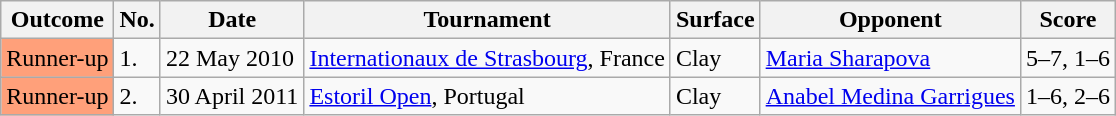<table class="sortable wikitable nowrap">
<tr>
<th>Outcome</th>
<th>No.</th>
<th>Date</th>
<th>Tournament</th>
<th>Surface</th>
<th>Opponent</th>
<th class="unsortable">Score</th>
</tr>
<tr>
<td style="background:#ffa07a;">Runner-up</td>
<td>1.</td>
<td>22 May 2010</td>
<td><a href='#'>Internationaux de Strasbourg</a>, France</td>
<td>Clay</td>
<td> <a href='#'>Maria Sharapova</a></td>
<td>5–7, 1–6</td>
</tr>
<tr>
<td style="background:#ffa07a;">Runner-up</td>
<td>2.</td>
<td>30 April 2011</td>
<td><a href='#'>Estoril Open</a>, Portugal</td>
<td>Clay</td>
<td> <a href='#'>Anabel Medina Garrigues</a></td>
<td>1–6, 2–6</td>
</tr>
</table>
